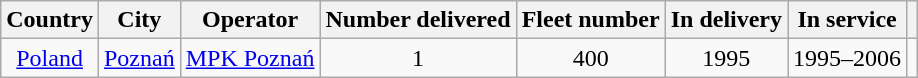<table class="wikitable" style="text-align:center;">
<tr>
<th>Country</th>
<th>City</th>
<th>Operator</th>
<th>Number delivered</th>
<th>Fleet number</th>
<th>In delivery</th>
<th>In service</th>
<th></th>
</tr>
<tr>
<td><a href='#'>Poland</a></td>
<td><a href='#'>Poznań</a></td>
<td><a href='#'>MPK Poznań</a></td>
<td>1</td>
<td>400</td>
<td>1995</td>
<td>1995–2006</td>
<td></td>
</tr>
</table>
